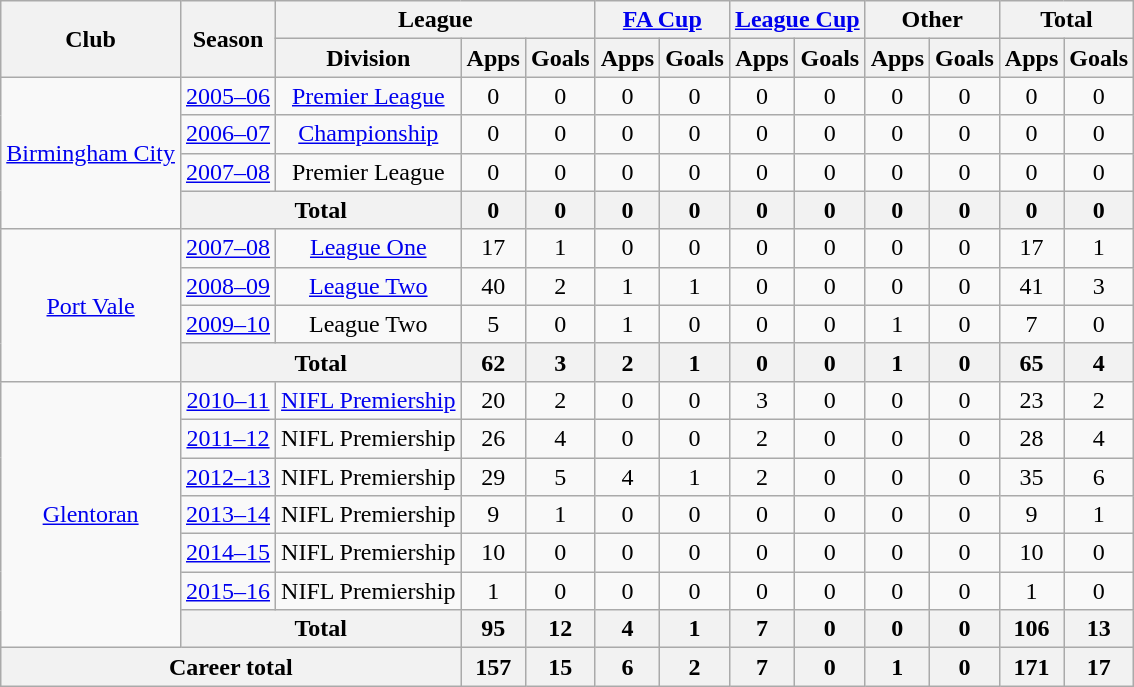<table class="wikitable" style="text-align:center">
<tr>
<th rowspan="2">Club</th>
<th rowspan="2">Season</th>
<th colspan="3">League</th>
<th colspan="2"><a href='#'>FA Cup</a></th>
<th colspan="2"><a href='#'>League Cup</a></th>
<th colspan="2">Other</th>
<th colspan="2">Total</th>
</tr>
<tr>
<th>Division</th>
<th>Apps</th>
<th>Goals</th>
<th>Apps</th>
<th>Goals</th>
<th>Apps</th>
<th>Goals</th>
<th>Apps</th>
<th>Goals</th>
<th>Apps</th>
<th>Goals</th>
</tr>
<tr>
<td rowspan="4"><a href='#'>Birmingham City</a></td>
<td><a href='#'>2005–06</a></td>
<td><a href='#'>Premier League</a></td>
<td>0</td>
<td>0</td>
<td>0</td>
<td>0</td>
<td>0</td>
<td>0</td>
<td>0</td>
<td>0</td>
<td>0</td>
<td>0</td>
</tr>
<tr>
<td><a href='#'>2006–07</a></td>
<td><a href='#'>Championship</a></td>
<td>0</td>
<td>0</td>
<td>0</td>
<td>0</td>
<td>0</td>
<td>0</td>
<td>0</td>
<td>0</td>
<td>0</td>
<td>0</td>
</tr>
<tr>
<td><a href='#'>2007–08</a></td>
<td>Premier League</td>
<td>0</td>
<td>0</td>
<td>0</td>
<td>0</td>
<td>0</td>
<td>0</td>
<td>0</td>
<td>0</td>
<td>0</td>
<td>0</td>
</tr>
<tr>
<th colspan="2">Total</th>
<th>0</th>
<th>0</th>
<th>0</th>
<th>0</th>
<th>0</th>
<th>0</th>
<th>0</th>
<th>0</th>
<th>0</th>
<th>0</th>
</tr>
<tr>
<td rowspan="4"><a href='#'>Port Vale</a></td>
<td><a href='#'>2007–08</a></td>
<td><a href='#'>League One</a></td>
<td>17</td>
<td>1</td>
<td>0</td>
<td>0</td>
<td>0</td>
<td>0</td>
<td>0</td>
<td>0</td>
<td>17</td>
<td>1</td>
</tr>
<tr>
<td><a href='#'>2008–09</a></td>
<td><a href='#'>League Two</a></td>
<td>40</td>
<td>2</td>
<td>1</td>
<td>1</td>
<td>0</td>
<td>0</td>
<td>0</td>
<td>0</td>
<td>41</td>
<td>3</td>
</tr>
<tr>
<td><a href='#'>2009–10</a></td>
<td>League Two</td>
<td>5</td>
<td>0</td>
<td>1</td>
<td>0</td>
<td>0</td>
<td>0</td>
<td>1</td>
<td>0</td>
<td>7</td>
<td>0</td>
</tr>
<tr>
<th colspan="2">Total</th>
<th>62</th>
<th>3</th>
<th>2</th>
<th>1</th>
<th>0</th>
<th>0</th>
<th>1</th>
<th>0</th>
<th>65</th>
<th>4</th>
</tr>
<tr>
<td rowspan="7"><a href='#'>Glentoran</a></td>
<td><a href='#'>2010–11</a></td>
<td><a href='#'>NIFL Premiership</a></td>
<td>20</td>
<td>2</td>
<td>0</td>
<td>0</td>
<td>3</td>
<td>0</td>
<td>0</td>
<td>0</td>
<td>23</td>
<td>2</td>
</tr>
<tr>
<td><a href='#'>2011–12</a></td>
<td>NIFL Premiership</td>
<td>26</td>
<td>4</td>
<td>0</td>
<td>0</td>
<td>2</td>
<td>0</td>
<td>0</td>
<td>0</td>
<td>28</td>
<td>4</td>
</tr>
<tr>
<td><a href='#'>2012–13</a></td>
<td>NIFL Premiership</td>
<td>29</td>
<td>5</td>
<td>4</td>
<td>1</td>
<td>2</td>
<td>0</td>
<td>0</td>
<td>0</td>
<td>35</td>
<td>6</td>
</tr>
<tr>
<td><a href='#'>2013–14</a></td>
<td>NIFL Premiership</td>
<td>9</td>
<td>1</td>
<td>0</td>
<td>0</td>
<td>0</td>
<td>0</td>
<td>0</td>
<td>0</td>
<td>9</td>
<td>1</td>
</tr>
<tr>
<td><a href='#'>2014–15</a></td>
<td>NIFL Premiership</td>
<td>10</td>
<td>0</td>
<td>0</td>
<td>0</td>
<td>0</td>
<td>0</td>
<td>0</td>
<td>0</td>
<td>10</td>
<td>0</td>
</tr>
<tr>
<td><a href='#'>2015–16</a></td>
<td>NIFL Premiership</td>
<td>1</td>
<td>0</td>
<td>0</td>
<td>0</td>
<td>0</td>
<td>0</td>
<td>0</td>
<td>0</td>
<td>1</td>
<td>0</td>
</tr>
<tr>
<th colspan="2">Total</th>
<th>95</th>
<th>12</th>
<th>4</th>
<th>1</th>
<th>7</th>
<th>0</th>
<th>0</th>
<th>0</th>
<th>106</th>
<th>13</th>
</tr>
<tr>
<th colspan="3">Career total</th>
<th>157</th>
<th>15</th>
<th>6</th>
<th>2</th>
<th>7</th>
<th>0</th>
<th>1</th>
<th>0</th>
<th>171</th>
<th>17</th>
</tr>
</table>
